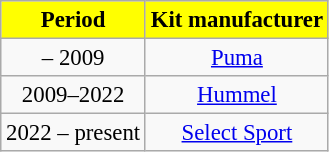<table class="wikitable" style="font-size: 95%; text-align:center">
<tr>
<th scope=col style="color:black; background:#FFFF00">Period</th>
<th scope=col style="color:black; background:#FFFF00">Kit manufacturer</th>
</tr>
<tr>
<td>– 2009</td>
<td> <a href='#'>Puma</a></td>
</tr>
<tr>
<td>2009–2022</td>
<td> <a href='#'>Hummel</a></td>
</tr>
<tr>
<td>2022 – present</td>
<td> <a href='#'>Select Sport</a></td>
</tr>
</table>
